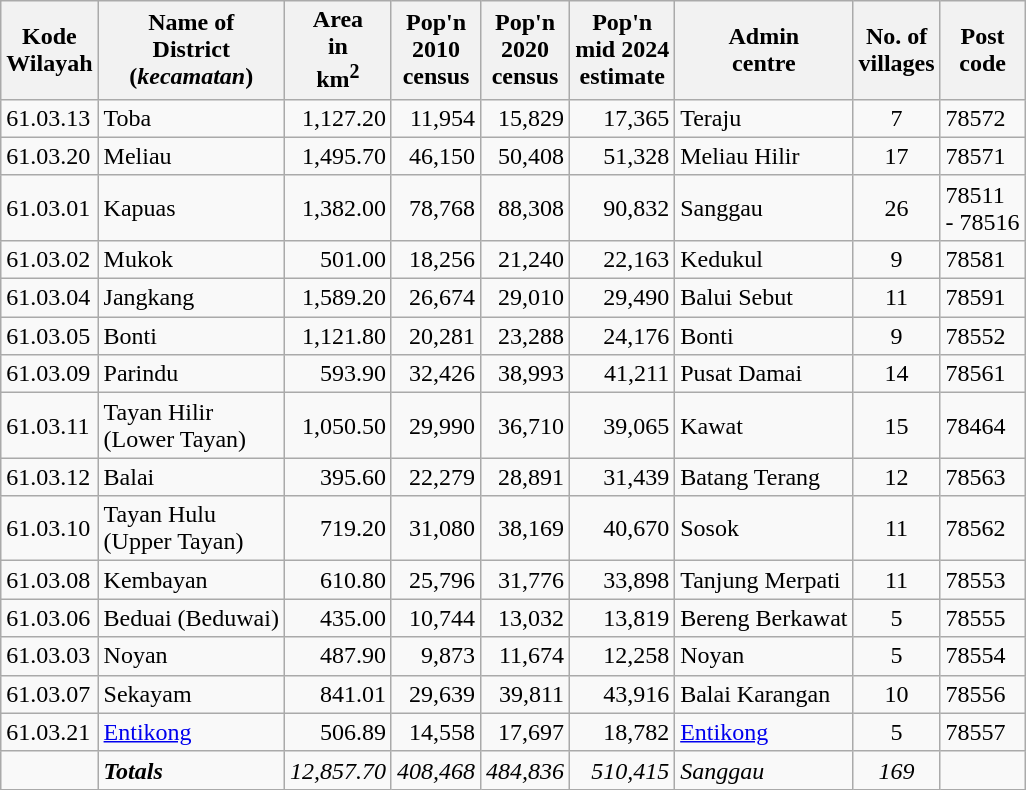<table class="wikitable">
<tr>
<th>Kode <br>Wilayah</th>
<th>Name of <br>District<br>(<em>kecamatan</em>)</th>
<th>Area<br> in<br>km<sup>2</sup></th>
<th>Pop'n<br>2010<br>census</th>
<th>Pop'n<br>2020<br>census</th>
<th>Pop'n<br>mid 2024<br>estimate</th>
<th>Admin <br> centre</th>
<th>No. of<br>villages</th>
<th>Post<br>code</th>
</tr>
<tr>
<td>61.03.13</td>
<td>Toba</td>
<td align="right">1,127.20</td>
<td align="right">11,954</td>
<td align="right">15,829</td>
<td align="right">17,365</td>
<td>Teraju</td>
<td align="center">7</td>
<td>78572</td>
</tr>
<tr>
<td>61.03.20</td>
<td>Meliau</td>
<td align="right">1,495.70</td>
<td align="right">46,150</td>
<td align="right">50,408</td>
<td align="right">51,328</td>
<td>Meliau Hilir</td>
<td align="center">17</td>
<td>78571</td>
</tr>
<tr>
<td>61.03.01</td>
<td>Kapuas</td>
<td align="right">1,382.00</td>
<td align="right">78,768</td>
<td align="right">88,308</td>
<td align="right">90,832</td>
<td>Sanggau</td>
<td align="center">26</td>
<td>78511 <br>- 78516</td>
</tr>
<tr>
<td>61.03.02</td>
<td>Mukok</td>
<td align="right">501.00</td>
<td align="right">18,256</td>
<td align="right">21,240</td>
<td align="right">22,163</td>
<td>Kedukul</td>
<td align="center">9</td>
<td>78581</td>
</tr>
<tr>
<td>61.03.04</td>
<td>Jangkang</td>
<td align="right">1,589.20</td>
<td align="right">26,674</td>
<td align="right">29,010</td>
<td align="right">29,490</td>
<td>Balui Sebut</td>
<td align="center">11</td>
<td>78591</td>
</tr>
<tr>
<td>61.03.05</td>
<td>Bonti</td>
<td align="right">1,121.80</td>
<td align="right">20,281</td>
<td align="right">23,288</td>
<td align="right">24,176</td>
<td>Bonti</td>
<td align="center">9</td>
<td>78552</td>
</tr>
<tr>
<td>61.03.09</td>
<td>Parindu</td>
<td align="right">593.90</td>
<td align="right">32,426</td>
<td align="right">38,993</td>
<td align="right">41,211</td>
<td>Pusat Damai</td>
<td align="center">14</td>
<td>78561</td>
</tr>
<tr>
<td>61.03.11</td>
<td>Tayan Hilir <br>(Lower Tayan)</td>
<td align="right">1,050.50</td>
<td align="right">29,990</td>
<td align="right">36,710</td>
<td align="right">39,065</td>
<td>Kawat</td>
<td align="center">15</td>
<td>78464</td>
</tr>
<tr>
<td>61.03.12</td>
<td>Balai</td>
<td align="right">395.60</td>
<td align="right">22,279</td>
<td align="right">28,891</td>
<td align="right">31,439</td>
<td>Batang Terang</td>
<td align="center">12</td>
<td>78563</td>
</tr>
<tr>
<td>61.03.10</td>
<td>Tayan Hulu <br>(Upper Tayan)</td>
<td align="right">719.20</td>
<td align="right">31,080</td>
<td align="right">38,169</td>
<td align="right">40,670</td>
<td>Sosok</td>
<td align="center">11</td>
<td>78562</td>
</tr>
<tr>
<td>61.03.08</td>
<td>Kembayan</td>
<td align="right">610.80</td>
<td align="right">25,796</td>
<td align="right">31,776</td>
<td align="right">33,898</td>
<td>Tanjung Merpati</td>
<td align="center">11</td>
<td>78553</td>
</tr>
<tr>
<td>61.03.06</td>
<td>Beduai (Beduwai)</td>
<td align="right">435.00</td>
<td align="right">10,744</td>
<td align="right">13,032</td>
<td align="right">13,819</td>
<td>Bereng Berkawat</td>
<td align="center">5</td>
<td>78555</td>
</tr>
<tr>
<td>61.03.03</td>
<td>Noyan</td>
<td align="right">487.90</td>
<td align="right">9,873</td>
<td align="right">11,674</td>
<td align="right">12,258</td>
<td>Noyan</td>
<td align="center">5</td>
<td>78554</td>
</tr>
<tr>
<td>61.03.07</td>
<td>Sekayam</td>
<td align="right">841.01</td>
<td align="right">29,639</td>
<td align="right">39,811</td>
<td align="right">43,916</td>
<td>Balai Karangan</td>
<td align="center">10</td>
<td>78556</td>
</tr>
<tr>
<td>61.03.21</td>
<td><a href='#'>Entikong</a></td>
<td align="right">506.89</td>
<td align="right">14,558</td>
<td align="right">17,697</td>
<td align="right">18,782</td>
<td><a href='#'>Entikong</a></td>
<td align="center">5</td>
<td>78557</td>
</tr>
<tr>
<td></td>
<td><strong><em>Totals</em></strong></td>
<td align="right"><em>12,857.70</em></td>
<td align="right"><em>408,468</em></td>
<td align="right"><em>484,836</em></td>
<td align="right"><em>510,415</em></td>
<td><em>Sanggau</em></td>
<td align="center"><em>169</em></td>
<td></td>
</tr>
</table>
